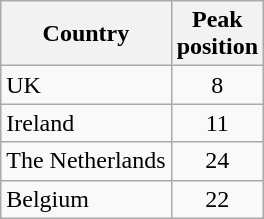<table class="wikitable">
<tr>
<th>Country</th>
<th>Peak<br>position</th>
</tr>
<tr>
<td>UK</td>
<td align="center">8</td>
</tr>
<tr>
<td>Ireland </td>
<td align="center">11</td>
</tr>
<tr>
<td>The Netherlands </td>
<td align="center">24</td>
</tr>
<tr>
<td>Belgium </td>
<td align="center">22</td>
</tr>
</table>
